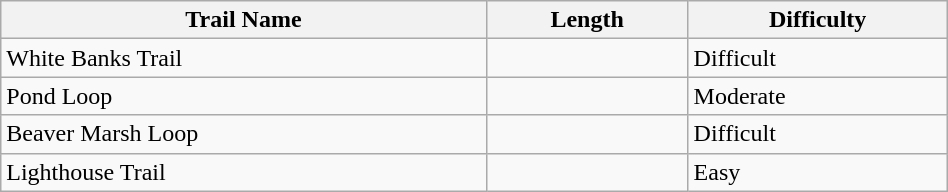<table class="wikitable" style="width:50%"|-}>
<tr>
<th>Trail Name</th>
<th>Length</th>
<th>Difficulty</th>
</tr>
<tr>
<td>White Banks Trail</td>
<td></td>
<td>Difficult</td>
</tr>
<tr>
<td>Pond Loop</td>
<td></td>
<td>Moderate</td>
</tr>
<tr>
<td>Beaver Marsh Loop</td>
<td></td>
<td>Difficult</td>
</tr>
<tr>
<td>Lighthouse Trail</td>
<td></td>
<td>Easy</td>
</tr>
</table>
